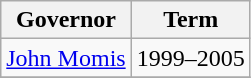<table class="wikitable">
<tr>
<th><strong>Governor</strong></th>
<th><strong>Term</strong></th>
</tr>
<tr>
<td><a href='#'>John Momis</a></td>
<td>1999–2005</td>
</tr>
<tr>
</tr>
</table>
